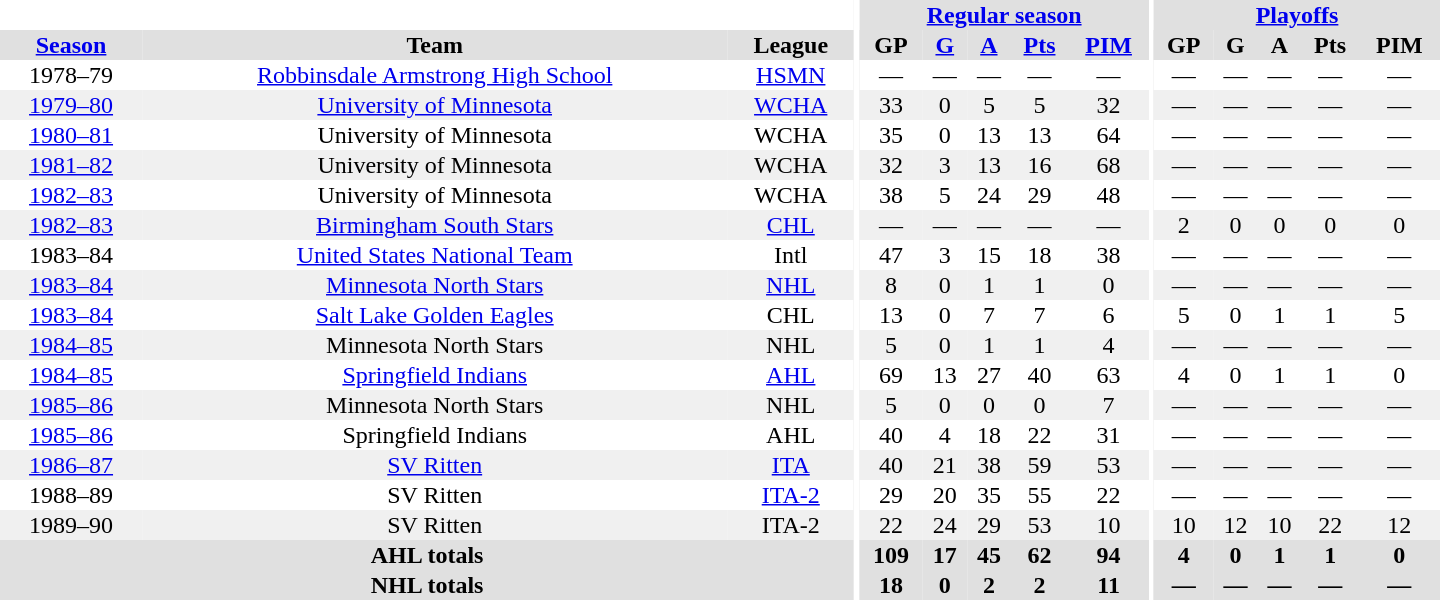<table border="0" cellpadding="1" cellspacing="0" style="text-align:center; width:60em">
<tr bgcolor="#e0e0e0">
<th colspan="3" bgcolor="#ffffff"></th>
<th rowspan="100" bgcolor="#ffffff"></th>
<th colspan="5"><a href='#'>Regular season</a></th>
<th rowspan="100" bgcolor="#ffffff"></th>
<th colspan="5"><a href='#'>Playoffs</a></th>
</tr>
<tr bgcolor="#e0e0e0">
<th><a href='#'>Season</a></th>
<th>Team</th>
<th>League</th>
<th>GP</th>
<th><a href='#'>G</a></th>
<th><a href='#'>A</a></th>
<th><a href='#'>Pts</a></th>
<th><a href='#'>PIM</a></th>
<th>GP</th>
<th>G</th>
<th>A</th>
<th>Pts</th>
<th>PIM</th>
</tr>
<tr>
<td>1978–79</td>
<td><a href='#'>Robbinsdale Armstrong High School</a></td>
<td><a href='#'>HSMN</a></td>
<td>—</td>
<td>—</td>
<td>—</td>
<td>—</td>
<td>—</td>
<td>—</td>
<td>—</td>
<td>—</td>
<td>—</td>
<td>—</td>
</tr>
<tr bgcolor="#f0f0f0">
<td><a href='#'>1979–80</a></td>
<td><a href='#'>University of Minnesota</a></td>
<td><a href='#'>WCHA</a></td>
<td>33</td>
<td>0</td>
<td>5</td>
<td>5</td>
<td>32</td>
<td>—</td>
<td>—</td>
<td>—</td>
<td>—</td>
<td>—</td>
</tr>
<tr>
<td><a href='#'>1980–81</a></td>
<td>University of Minnesota</td>
<td>WCHA</td>
<td>35</td>
<td>0</td>
<td>13</td>
<td>13</td>
<td>64</td>
<td>—</td>
<td>—</td>
<td>—</td>
<td>—</td>
<td>—</td>
</tr>
<tr bgcolor="#f0f0f0">
<td><a href='#'>1981–82</a></td>
<td>University of Minnesota</td>
<td>WCHA</td>
<td>32</td>
<td>3</td>
<td>13</td>
<td>16</td>
<td>68</td>
<td>—</td>
<td>—</td>
<td>—</td>
<td>—</td>
<td>—</td>
</tr>
<tr>
<td><a href='#'>1982–83</a></td>
<td>University of Minnesota</td>
<td>WCHA</td>
<td>38</td>
<td>5</td>
<td>24</td>
<td>29</td>
<td>48</td>
<td>—</td>
<td>—</td>
<td>—</td>
<td>—</td>
<td>—</td>
</tr>
<tr bgcolor="#f0f0f0">
<td><a href='#'>1982–83</a></td>
<td><a href='#'>Birmingham South Stars</a></td>
<td><a href='#'>CHL</a></td>
<td>—</td>
<td>—</td>
<td>—</td>
<td>—</td>
<td>—</td>
<td>2</td>
<td>0</td>
<td>0</td>
<td>0</td>
<td>0</td>
</tr>
<tr>
<td>1983–84</td>
<td><a href='#'>United States National Team</a></td>
<td>Intl</td>
<td>47</td>
<td>3</td>
<td>15</td>
<td>18</td>
<td>38</td>
<td>—</td>
<td>—</td>
<td>—</td>
<td>—</td>
<td>—</td>
</tr>
<tr bgcolor="#f0f0f0">
<td><a href='#'>1983–84</a></td>
<td><a href='#'>Minnesota North Stars</a></td>
<td><a href='#'>NHL</a></td>
<td>8</td>
<td>0</td>
<td>1</td>
<td>1</td>
<td>0</td>
<td>—</td>
<td>—</td>
<td>—</td>
<td>—</td>
<td>—</td>
</tr>
<tr>
<td><a href='#'>1983–84</a></td>
<td><a href='#'>Salt Lake Golden Eagles</a></td>
<td>CHL</td>
<td>13</td>
<td>0</td>
<td>7</td>
<td>7</td>
<td>6</td>
<td>5</td>
<td>0</td>
<td>1</td>
<td>1</td>
<td>5</td>
</tr>
<tr bgcolor="#f0f0f0">
<td><a href='#'>1984–85</a></td>
<td>Minnesota North Stars</td>
<td>NHL</td>
<td>5</td>
<td>0</td>
<td>1</td>
<td>1</td>
<td>4</td>
<td>—</td>
<td>—</td>
<td>—</td>
<td>—</td>
<td>—</td>
</tr>
<tr>
<td><a href='#'>1984–85</a></td>
<td><a href='#'>Springfield Indians</a></td>
<td><a href='#'>AHL</a></td>
<td>69</td>
<td>13</td>
<td>27</td>
<td>40</td>
<td>63</td>
<td>4</td>
<td>0</td>
<td>1</td>
<td>1</td>
<td>0</td>
</tr>
<tr bgcolor="#f0f0f0">
<td><a href='#'>1985–86</a></td>
<td>Minnesota North Stars</td>
<td>NHL</td>
<td>5</td>
<td>0</td>
<td>0</td>
<td>0</td>
<td>7</td>
<td>—</td>
<td>—</td>
<td>—</td>
<td>—</td>
<td>—</td>
</tr>
<tr>
<td><a href='#'>1985–86</a></td>
<td>Springfield Indians</td>
<td>AHL</td>
<td>40</td>
<td>4</td>
<td>18</td>
<td>22</td>
<td>31</td>
<td>—</td>
<td>—</td>
<td>—</td>
<td>—</td>
<td>—</td>
</tr>
<tr bgcolor="#f0f0f0">
<td><a href='#'>1986–87</a></td>
<td><a href='#'>SV Ritten</a></td>
<td><a href='#'>ITA</a></td>
<td>40</td>
<td>21</td>
<td>38</td>
<td>59</td>
<td>53</td>
<td>—</td>
<td>—</td>
<td>—</td>
<td>—</td>
<td>—</td>
</tr>
<tr>
<td>1988–89</td>
<td>SV Ritten</td>
<td><a href='#'>ITA-2</a></td>
<td>29</td>
<td>20</td>
<td>35</td>
<td>55</td>
<td>22</td>
<td>—</td>
<td>—</td>
<td>—</td>
<td>—</td>
<td>—</td>
</tr>
<tr bgcolor="#f0f0f0">
<td>1989–90</td>
<td>SV Ritten</td>
<td>ITA-2</td>
<td>22</td>
<td>24</td>
<td>29</td>
<td>53</td>
<td>10</td>
<td>10</td>
<td>12</td>
<td>10</td>
<td>22</td>
<td>12</td>
</tr>
<tr bgcolor="#e0e0e0">
<th colspan="3">AHL totals</th>
<th>109</th>
<th>17</th>
<th>45</th>
<th>62</th>
<th>94</th>
<th>4</th>
<th>0</th>
<th>1</th>
<th>1</th>
<th>0</th>
</tr>
<tr bgcolor="#e0e0e0">
<th colspan="3">NHL totals</th>
<th>18</th>
<th>0</th>
<th>2</th>
<th>2</th>
<th>11</th>
<th>—</th>
<th>—</th>
<th>—</th>
<th>—</th>
<th>—</th>
</tr>
</table>
